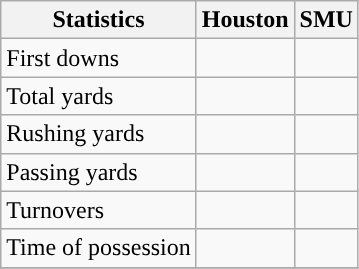<table class="wikitable" style="float: left;">
<tr>
<th>Statistics</th>
<th>Houston</th>
<th>SMU</th>
</tr>
<tr>
<td>First downs</td>
<td></td>
<td></td>
</tr>
<tr>
<td>Total yards</td>
<td></td>
<td></td>
</tr>
<tr>
<td>Rushing yards</td>
<td></td>
<td></td>
</tr>
<tr>
<td>Passing yards</td>
<td></td>
<td></td>
</tr>
<tr>
<td>Turnovers</td>
<td></td>
<td></td>
</tr>
<tr>
<td>Time of possession</td>
<td></td>
<td></td>
</tr>
<tr>
</tr>
</table>
